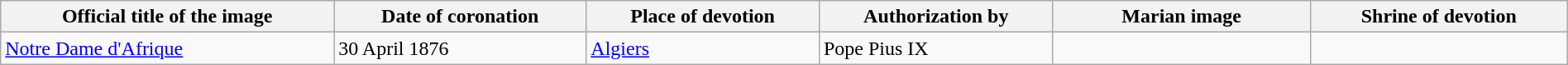<table class="wikitable sortable" width="100%">
<tr>
<th>Official title of the image</th>
<th data-sort-type="date">Date of coronation</th>
<th>Place of devotion</th>
<th>Authorization by</th>
<th width=200px class=unsortable>Marian image</th>
<th width=200px class=unsortable>Shrine of devotion</th>
</tr>
<tr>
<td><a href='#'>Notre Dame d'Afrique</a></td>
<td>30 April 1876</td>
<td><a href='#'>Algiers</a></td>
<td>Pope Pius IX</td>
<td></td>
<td></td>
</tr>
</table>
